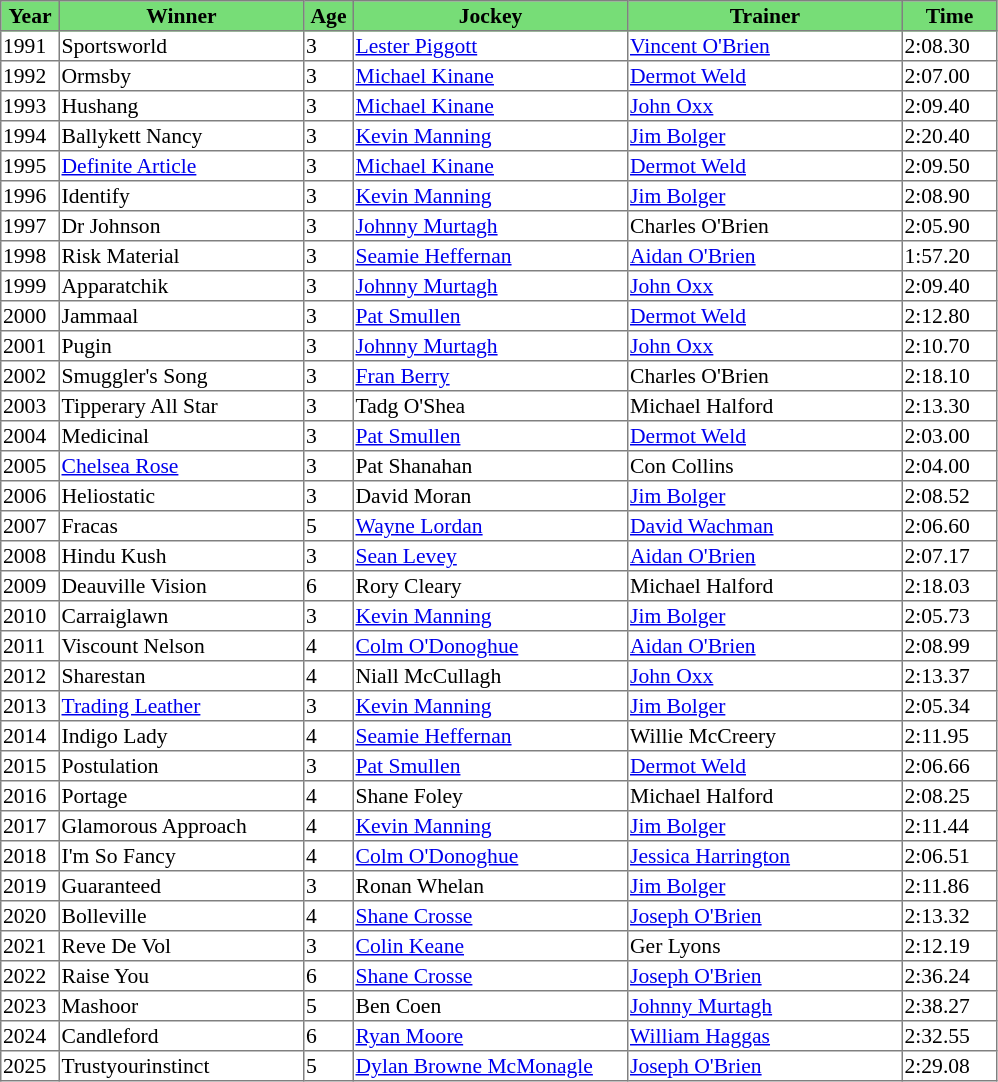<table class = "sortable" | border="1" style="border-collapse: collapse; font-size:90%">
<tr bgcolor="#77dd77" align="center">
<th style="width:36px"><strong>Year</strong></th>
<th style="width:160px"><strong>Winner</strong></th>
<th style="width:30px"><strong>Age</strong></th>
<th style="width:180px"><strong>Jockey</strong></th>
<th style="width:180px"><strong>Trainer</strong></th>
<th style="width:60px"><strong>Time</strong></th>
</tr>
<tr>
<td>1991</td>
<td>Sportsworld</td>
<td>3</td>
<td><a href='#'>Lester Piggott</a></td>
<td><a href='#'>Vincent O'Brien</a></td>
<td>2:08.30</td>
</tr>
<tr>
<td>1992</td>
<td>Ormsby</td>
<td>3</td>
<td><a href='#'>Michael Kinane</a></td>
<td><a href='#'>Dermot Weld</a></td>
<td>2:07.00</td>
</tr>
<tr>
<td>1993</td>
<td>Hushang</td>
<td>3</td>
<td><a href='#'>Michael Kinane</a></td>
<td><a href='#'>John Oxx</a></td>
<td>2:09.40</td>
</tr>
<tr>
<td>1994</td>
<td>Ballykett Nancy</td>
<td>3</td>
<td><a href='#'>Kevin Manning</a></td>
<td><a href='#'>Jim Bolger</a></td>
<td>2:20.40</td>
</tr>
<tr>
<td>1995</td>
<td><a href='#'>Definite Article</a></td>
<td>3</td>
<td><a href='#'>Michael Kinane</a></td>
<td><a href='#'>Dermot Weld</a></td>
<td>2:09.50</td>
</tr>
<tr>
<td>1996</td>
<td>Identify</td>
<td>3</td>
<td><a href='#'>Kevin Manning</a></td>
<td><a href='#'>Jim Bolger</a></td>
<td>2:08.90</td>
</tr>
<tr>
<td>1997</td>
<td>Dr Johnson</td>
<td>3</td>
<td><a href='#'>Johnny Murtagh</a></td>
<td>Charles O'Brien</td>
<td>2:05.90</td>
</tr>
<tr>
<td>1998</td>
<td>Risk Material</td>
<td>3</td>
<td><a href='#'>Seamie Heffernan</a></td>
<td><a href='#'>Aidan O'Brien</a></td>
<td>1:57.20</td>
</tr>
<tr>
<td>1999</td>
<td>Apparatchik</td>
<td>3</td>
<td><a href='#'>Johnny Murtagh</a></td>
<td><a href='#'>John Oxx</a></td>
<td>2:09.40</td>
</tr>
<tr>
<td>2000</td>
<td>Jammaal</td>
<td>3</td>
<td><a href='#'>Pat Smullen</a></td>
<td><a href='#'>Dermot Weld</a></td>
<td>2:12.80</td>
</tr>
<tr>
<td>2001</td>
<td>Pugin</td>
<td>3</td>
<td><a href='#'>Johnny Murtagh</a></td>
<td><a href='#'>John Oxx</a></td>
<td>2:10.70</td>
</tr>
<tr>
<td>2002</td>
<td>Smuggler's Song</td>
<td>3</td>
<td><a href='#'>Fran Berry</a></td>
<td>Charles O'Brien</td>
<td>2:18.10</td>
</tr>
<tr>
<td>2003</td>
<td>Tipperary All Star</td>
<td>3</td>
<td>Tadg O'Shea</td>
<td>Michael Halford</td>
<td>2:13.30</td>
</tr>
<tr>
<td>2004</td>
<td>Medicinal</td>
<td>3</td>
<td><a href='#'>Pat Smullen</a></td>
<td><a href='#'>Dermot Weld</a></td>
<td>2:03.00</td>
</tr>
<tr>
<td>2005</td>
<td><a href='#'>Chelsea Rose</a></td>
<td>3</td>
<td>Pat Shanahan</td>
<td>Con Collins</td>
<td>2:04.00</td>
</tr>
<tr>
<td>2006</td>
<td>Heliostatic</td>
<td>3</td>
<td>David Moran</td>
<td><a href='#'>Jim Bolger</a></td>
<td>2:08.52</td>
</tr>
<tr>
<td>2007</td>
<td>Fracas</td>
<td>5</td>
<td><a href='#'>Wayne Lordan</a></td>
<td><a href='#'>David Wachman</a></td>
<td>2:06.60</td>
</tr>
<tr>
<td>2008</td>
<td>Hindu Kush</td>
<td>3</td>
<td><a href='#'>Sean Levey</a></td>
<td><a href='#'>Aidan O'Brien</a></td>
<td>2:07.17</td>
</tr>
<tr>
<td>2009</td>
<td>Deauville Vision</td>
<td>6</td>
<td>Rory Cleary</td>
<td>Michael Halford</td>
<td>2:18.03</td>
</tr>
<tr>
<td>2010</td>
<td>Carraiglawn</td>
<td>3</td>
<td><a href='#'>Kevin Manning</a></td>
<td><a href='#'>Jim Bolger</a></td>
<td>2:05.73</td>
</tr>
<tr>
<td>2011</td>
<td>Viscount Nelson</td>
<td>4</td>
<td><a href='#'>Colm O'Donoghue</a></td>
<td><a href='#'>Aidan O'Brien</a></td>
<td>2:08.99</td>
</tr>
<tr>
<td>2012</td>
<td>Sharestan</td>
<td>4</td>
<td>Niall McCullagh</td>
<td><a href='#'>John Oxx</a></td>
<td>2:13.37</td>
</tr>
<tr>
<td>2013</td>
<td><a href='#'>Trading Leather</a></td>
<td>3</td>
<td><a href='#'>Kevin Manning</a></td>
<td><a href='#'>Jim Bolger</a></td>
<td>2:05.34</td>
</tr>
<tr>
<td>2014</td>
<td>Indigo Lady</td>
<td>4</td>
<td><a href='#'>Seamie Heffernan</a></td>
<td>Willie McCreery</td>
<td>2:11.95</td>
</tr>
<tr>
<td>2015</td>
<td>Postulation</td>
<td>3</td>
<td><a href='#'>Pat Smullen</a></td>
<td><a href='#'>Dermot Weld</a></td>
<td>2:06.66</td>
</tr>
<tr>
<td>2016</td>
<td>Portage</td>
<td>4</td>
<td>Shane Foley</td>
<td>Michael Halford</td>
<td>2:08.25</td>
</tr>
<tr>
<td>2017</td>
<td>Glamorous Approach</td>
<td>4</td>
<td><a href='#'>Kevin Manning</a></td>
<td><a href='#'>Jim Bolger</a></td>
<td>2:11.44</td>
</tr>
<tr>
<td>2018</td>
<td>I'm So Fancy</td>
<td>4</td>
<td><a href='#'>Colm O'Donoghue</a></td>
<td><a href='#'>Jessica Harrington</a></td>
<td>2:06.51</td>
</tr>
<tr>
<td>2019</td>
<td>Guaranteed</td>
<td>3</td>
<td>Ronan Whelan</td>
<td><a href='#'>Jim Bolger</a></td>
<td>2:11.86</td>
</tr>
<tr>
<td>2020</td>
<td>Bolleville</td>
<td>4</td>
<td><a href='#'>Shane Crosse</a></td>
<td><a href='#'>Joseph O'Brien</a></td>
<td>2:13.32</td>
</tr>
<tr>
<td>2021</td>
<td>Reve De Vol</td>
<td>3</td>
<td><a href='#'>Colin Keane</a></td>
<td>Ger Lyons</td>
<td>2:12.19</td>
</tr>
<tr>
<td>2022</td>
<td>Raise You</td>
<td>6</td>
<td><a href='#'>Shane Crosse</a></td>
<td><a href='#'>Joseph O'Brien</a></td>
<td>2:36.24</td>
</tr>
<tr>
<td>2023</td>
<td>Mashoor</td>
<td>5</td>
<td>Ben Coen</td>
<td><a href='#'>Johnny Murtagh</a></td>
<td>2:38.27</td>
</tr>
<tr>
<td>2024</td>
<td>Candleford</td>
<td>6</td>
<td><a href='#'>Ryan Moore</a></td>
<td><a href='#'>William Haggas</a></td>
<td>2:32.55</td>
</tr>
<tr>
<td>2025</td>
<td>Trustyourinstinct</td>
<td>5</td>
<td><a href='#'>Dylan Browne McMonagle</a></td>
<td><a href='#'>Joseph O'Brien</a></td>
<td>2:29.08</td>
</tr>
</table>
